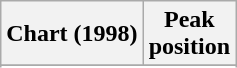<table class="wikitable plainrowheaders sortable" style="text-align:center;">
<tr>
<th scope="col">Chart (1998)</th>
<th scope="col">Peak<br>position</th>
</tr>
<tr>
</tr>
<tr>
</tr>
<tr>
</tr>
<tr>
</tr>
</table>
